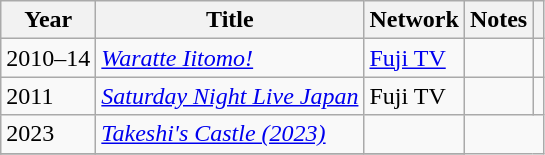<table class="wikitable sortable">
<tr>
<th>Year</th>
<th>Title</th>
<th>Network</th>
<th>Notes</th>
<th class="unsortable"></th>
</tr>
<tr>
<td>2010–14</td>
<td><em><a href='#'>Waratte Iitomo!</a></em></td>
<td><a href='#'>Fuji TV</a></td>
<td></td>
<td></td>
</tr>
<tr>
<td>2011</td>
<td><em><a href='#'>Saturday Night Live Japan</a></em></td>
<td>Fuji TV</td>
<td></td>
<td></td>
</tr>
<tr>
<td>2023</td>
<td><em><a href='#'>Takeshi's Castle (2023)</a></em></td>
<td></td>
</tr>
<tr>
</tr>
</table>
